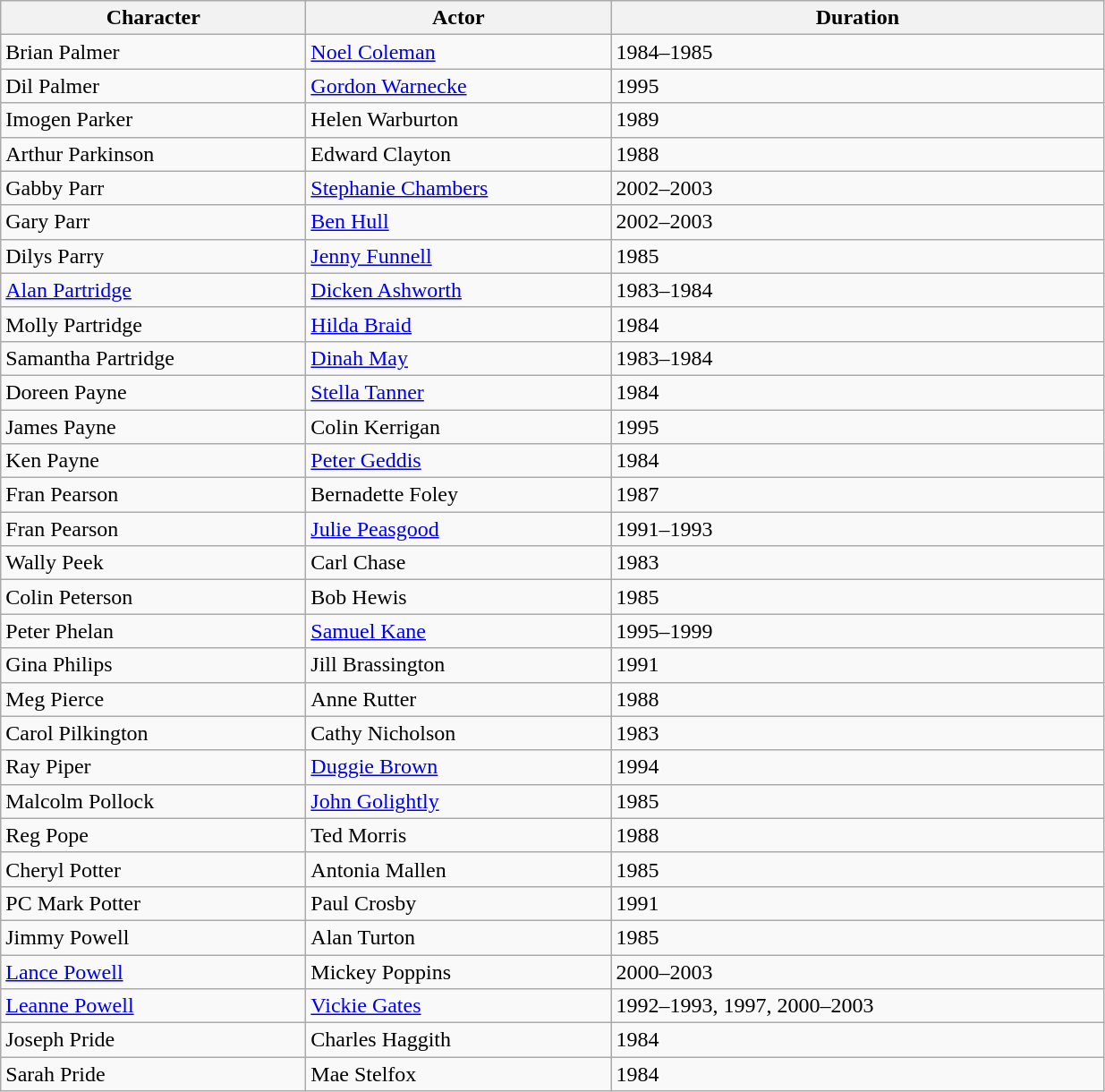<table class="wikitable">
<tr>
<th style="width:220px;">Character</th>
<th style="width:220px;">Actor</th>
<th style="width:360px;">Duration</th>
</tr>
<tr>
<td>Brian Palmer</td>
<td><a href='#'>Noel Coleman</a></td>
<td>1984–1985</td>
</tr>
<tr>
<td>Dil Palmer</td>
<td><a href='#'>Gordon Warnecke</a></td>
<td>1995</td>
</tr>
<tr>
<td>Imogen Parker</td>
<td>Helen Warburton</td>
<td>1989</td>
</tr>
<tr>
<td>Arthur Parkinson</td>
<td>Edward Clayton</td>
<td>1988</td>
</tr>
<tr>
<td>Gabby Parr</td>
<td><a href='#'>Stephanie Chambers</a></td>
<td>2002–2003</td>
</tr>
<tr>
<td>Gary Parr</td>
<td><a href='#'>Ben Hull</a></td>
<td>2002–2003</td>
</tr>
<tr>
<td>Dilys Parry</td>
<td><a href='#'>Jenny Funnell</a></td>
<td>1985</td>
</tr>
<tr>
<td><a href='#'>Alan Partridge</a></td>
<td><a href='#'>Dicken Ashworth</a></td>
<td>1983–1984</td>
</tr>
<tr>
<td>Molly Partridge</td>
<td><a href='#'>Hilda Braid</a></td>
<td>1984</td>
</tr>
<tr>
<td>Samantha Partridge</td>
<td><a href='#'>Dinah May</a></td>
<td>1983–1984</td>
</tr>
<tr>
<td>Doreen Payne</td>
<td><a href='#'>Stella Tanner</a></td>
<td>1984</td>
</tr>
<tr>
<td>James Payne</td>
<td>Colin Kerrigan</td>
<td>1995</td>
</tr>
<tr>
<td>Ken Payne</td>
<td><a href='#'>Peter Geddis</a></td>
<td>1984</td>
</tr>
<tr>
<td>Fran Pearson</td>
<td>Bernadette Foley</td>
<td>1987</td>
</tr>
<tr>
<td>Fran Pearson</td>
<td><a href='#'>Julie Peasgood</a></td>
<td>1991–1993</td>
</tr>
<tr>
<td>Wally Peek</td>
<td>Carl Chase</td>
<td>1983</td>
</tr>
<tr>
<td>Colin Peterson</td>
<td>Bob Hewis</td>
<td>1985</td>
</tr>
<tr>
<td>Peter Phelan</td>
<td><a href='#'>Samuel Kane</a></td>
<td>1995–1999</td>
</tr>
<tr>
<td>Gina Philips</td>
<td>Jill Brassington</td>
<td>1991</td>
</tr>
<tr>
<td>Meg Pierce</td>
<td>Anne Rutter</td>
<td>1988</td>
</tr>
<tr>
<td>Carol Pilkington</td>
<td>Cathy Nicholson</td>
<td>1983</td>
</tr>
<tr>
<td>Ray Piper</td>
<td><a href='#'>Duggie Brown</a></td>
<td>1994</td>
</tr>
<tr>
<td>Malcolm Pollock</td>
<td><a href='#'>John Golightly</a></td>
<td>1985</td>
</tr>
<tr>
<td>Reg Pope</td>
<td>Ted Morris</td>
<td>1988</td>
</tr>
<tr>
<td>Cheryl Potter</td>
<td>Antonia Mallen</td>
<td>1985</td>
</tr>
<tr>
<td>PC Mark Potter</td>
<td>Paul Crosby</td>
<td>1991</td>
</tr>
<tr>
<td>Jimmy Powell</td>
<td>Alan Turton</td>
<td>1985</td>
</tr>
<tr>
<td><a href='#'>Lance Powell</a></td>
<td>Mickey Poppins</td>
<td>2000–2003</td>
</tr>
<tr>
<td><a href='#'>Leanne Powell</a></td>
<td><a href='#'>Vickie Gates</a></td>
<td>1992–1993, 1997, 2000–2003</td>
</tr>
<tr>
<td>Joseph Pride</td>
<td>Charles Haggith</td>
<td>1984</td>
</tr>
<tr>
<td>Sarah Pride</td>
<td>Mae Stelfox</td>
<td>1984</td>
</tr>
</table>
